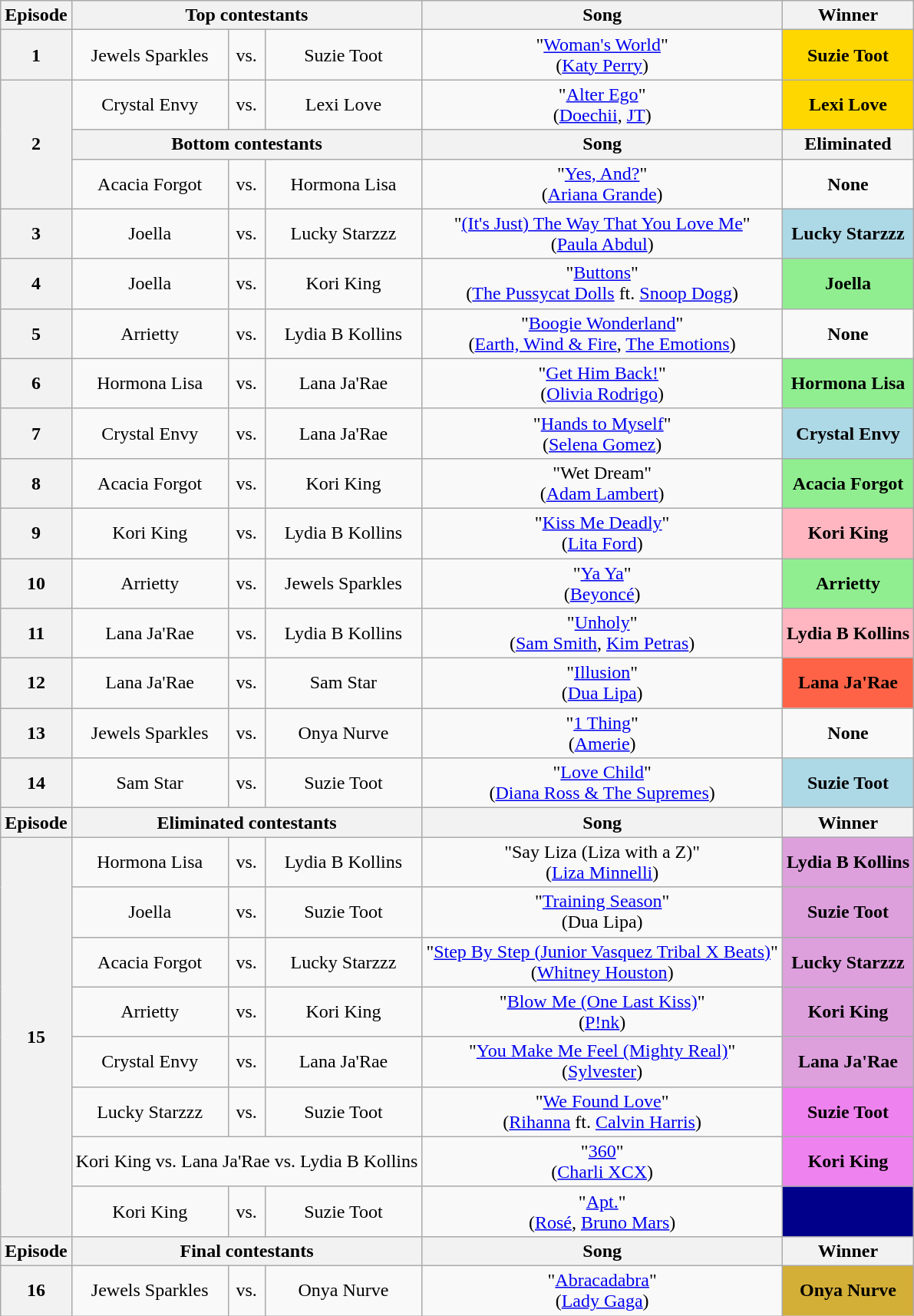<table class="wikitable" style="text-align:center">
<tr>
<th scope="col">Episode</th>
<th colspan="3" scope="col">Top contestants</th>
<th scope="col">Song</th>
<th scope="col">Winner</th>
</tr>
<tr>
<th scope="row">1</th>
<td nowrap>Jewels Sparkles</td>
<td>vs.</td>
<td>Suzie Toot</td>
<td>"<a href='#'>Woman's World</a>"<br>(<a href='#'>Katy Perry</a>)</td>
<td bgcolor="gold"><strong>Suzie Toot</strong></td>
</tr>
<tr>
<th rowspan="3" scope="row">2</th>
<td>Crystal Envy</td>
<td>vs.</td>
<td>Lexi Love</td>
<td>"<a href='#'>Alter Ego</a>"<br>(<a href='#'>Doechii</a>, <a href='#'>JT</a>)</td>
<td bgcolor="gold"><strong>Lexi Love</strong></td>
</tr>
<tr>
<th scope="row" colspan="3">Bottom contestants</th>
<th scope="col">Song</th>
<th scope="col">Eliminated</th>
</tr>
<tr>
<td>Acacia Forgot</td>
<td>vs.</td>
<td>Hormona Lisa</td>
<td>"<a href='#'>Yes, And?</a>"<br>(<a href='#'>Ariana Grande</a>)</td>
<td><strong>None</strong></td>
</tr>
<tr>
<th scope="row">3</th>
<td>Joella</td>
<td>vs.</td>
<td>Lucky Starzzz</td>
<td nowrap>"<a href='#'>(It's Just) The Way That You Love Me</a>"<br>(<a href='#'>Paula Abdul</a>)</td>
<td bgcolor="lightblue"><strong>Lucky Starzzz</strong></td>
</tr>
<tr>
<th scope="row">4</th>
<td>Joella</td>
<td>vs.</td>
<td>Kori King</td>
<td>"<a href='#'>Buttons</a>"<br>(<a href='#'>The Pussycat Dolls</a> ft. <a href='#'>Snoop Dogg</a>)</td>
<td bgcolor="lightgreen"><strong>Joella</strong></td>
</tr>
<tr>
<th scope="row">5</th>
<td>Arrietty</td>
<td>vs.</td>
<td>Lydia B Kollins</td>
<td>"<a href='#'>Boogie Wonderland</a>"<br>(<a href='#'>Earth, Wind & Fire</a>, <a href='#'>The Emotions</a>)</td>
<td><strong>None</strong></td>
</tr>
<tr>
<th scope="row">6</th>
<td>Hormona Lisa</td>
<td>vs.</td>
<td>Lana Ja'Rae</td>
<td>"<a href='#'>Get Him Back!</a>"<br>(<a href='#'>Olivia Rodrigo</a>)</td>
<td bgcolor="lightgreen"><strong>Hormona Lisa</strong></td>
</tr>
<tr>
<th scope="row">7</th>
<td>Crystal Envy</td>
<td>vs.</td>
<td>Lana Ja'Rae</td>
<td>"<a href='#'>Hands to Myself</a>"<br>(<a href='#'>Selena Gomez</a>)</td>
<td bgcolor="lightblue"><strong>Crystal Envy</strong></td>
</tr>
<tr>
<th scope="row">8</th>
<td>Acacia Forgot</td>
<td>vs.</td>
<td>Kori King</td>
<td>"Wet Dream"<br>(<a href='#'>Adam Lambert</a>)</td>
<td bgcolor="lightgreen"><strong>Acacia Forgot</strong></td>
</tr>
<tr>
<th scope="row">9</th>
<td>Kori King</td>
<td>vs.</td>
<td>Lydia B Kollins</td>
<td>"<a href='#'>Kiss Me Deadly</a>"<br>(<a href='#'>Lita Ford</a>)</td>
<td bgcolor="lightpink"><strong>Kori King</strong></td>
</tr>
<tr>
<th scope="row">10</th>
<td>Arrietty</td>
<td>vs.</td>
<td nowrap>Jewels Sparkles</td>
<td>"<a href='#'>Ya Ya</a>"<br>(<a href='#'>Beyoncé</a>)</td>
<td bgcolor="lightgreen"><strong>Arrietty</strong></td>
</tr>
<tr>
<th scope="row">11</th>
<td>Lana Ja'Rae</td>
<td>vs.</td>
<td nowrap>Lydia B Kollins</td>
<td>"<a href='#'>Unholy</a>"<br>(<a href='#'>Sam Smith</a>, <a href='#'>Kim Petras</a>)</td>
<td bgcolor="lightpink" nowrap><strong>Lydia B Kollins</strong></td>
</tr>
<tr>
<th scope="row">12</th>
<td>Lana Ja'Rae</td>
<td>vs.</td>
<td>Sam Star</td>
<td>"<a href='#'>Illusion</a>"<br>(<a href='#'>Dua Lipa</a>)</td>
<td bgcolor="tomato"><strong>Lana Ja'Rae</strong></td>
</tr>
<tr>
<th scope="row">13</th>
<td>Jewels Sparkles</td>
<td>vs.</td>
<td>Onya Nurve</td>
<td>"<a href='#'>1 Thing</a>"<br>(<a href='#'>Amerie</a>)</td>
<td><strong>None</strong></td>
</tr>
<tr>
<th scope="row">14</th>
<td>Sam Star</td>
<td>vs.</td>
<td>Suzie Toot</td>
<td>"<a href='#'>Love Child</a>"<br>(<a href='#'>Diana Ross & The Supremes</a>)</td>
<td bgcolor="lightblue"><strong>Suzie Toot</strong></td>
</tr>
<tr>
<th scope="col">Episode</th>
<th scope="col" colspan="3">Eliminated contestants</th>
<th scope="col">Song</th>
<th scope="col">Winner</th>
</tr>
<tr>
<th scope="row" rowspan="8">15</th>
<td>Hormona Lisa</td>
<td>vs.</td>
<td>Lydia B Kollins</td>
<td>"Say Liza (Liza with a Z)"<br>(<a href='#'>Liza Minnelli</a>)</td>
<td bgcolor="plum"><strong>Lydia B Kollins</strong></td>
</tr>
<tr>
<td>Joella</td>
<td>vs.</td>
<td>Suzie Toot</td>
<td>"<a href='#'>Training Season</a>"<br>(Dua Lipa)</td>
<td bgcolor="plum"><strong>Suzie Toot</strong></td>
</tr>
<tr>
<td>Acacia Forgot</td>
<td>vs.</td>
<td>Lucky Starzzz</td>
<td>"<a href='#'>Step By Step (Junior Vasquez Tribal X Beats)</a>"<br>(<a href='#'>Whitney Houston</a>)</td>
<td bgcolor="plum"><strong>Lucky Starzzz</strong></td>
</tr>
<tr>
<td>Arrietty</td>
<td>vs.</td>
<td>Kori King</td>
<td>"<a href='#'>Blow Me (One Last Kiss)</a>"<br>(<a href='#'>P!nk</a>)</td>
<td bgcolor="plum"><strong>Kori King</strong></td>
</tr>
<tr>
<td>Crystal Envy</td>
<td>vs.</td>
<td>Lana Ja'Rae</td>
<td>"<a href='#'>You Make Me Feel (Mighty Real)</a>"<br>(<a href='#'>Sylvester</a>)</td>
<td bgcolor="plum"><strong>Lana Ja'Rae</strong></td>
</tr>
<tr>
<td>Lucky Starzzz</td>
<td>vs.</td>
<td>Suzie Toot</td>
<td>"<a href='#'>We Found Love</a>"<br>(<a href='#'>Rihanna</a> ft. <a href='#'>Calvin Harris</a>)</td>
<td bgcolor="violet"><strong>Suzie Toot</strong></td>
</tr>
<tr>
<td colspan="3">Kori King vs. Lana Ja'Rae vs. Lydia B Kollins</td>
<td>"<a href='#'>360</a>"<br>(<a href='#'>Charli XCX</a>)</td>
<td bgcolor="violet"><strong>Kori King</strong></td>
</tr>
<tr>
<td>Kori King</td>
<td>vs.</td>
<td>Suzie Toot</td>
<td>"<a href='#'>Apt.</a>"<br>(<a href='#'>Rosé</a>, <a href='#'>Bruno Mars</a>)</td>
<td bgcolor="darkblue"></td>
</tr>
<tr>
<th scope="col">Episode</th>
<th scope="col" colspan="3">Final contestants</th>
<th scope="col">Song</th>
<th scope="col">Winner</th>
</tr>
<tr>
<th scope="row">16</th>
<td>Jewels Sparkles</td>
<td>vs.</td>
<td>Onya Nurve</td>
<td>"<a href='#'>Abracadabra</a>"<br>(<a href='#'>Lady Gaga</a>)</td>
<td bgcolor="#D4AF37"><strong>Onya Nurve</strong></td>
</tr>
</table>
